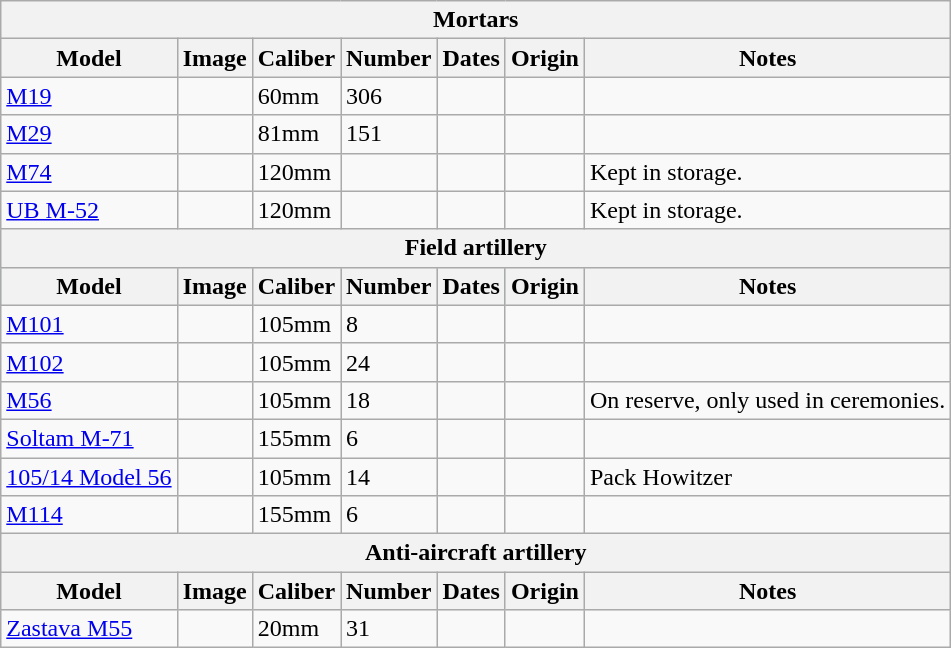<table class="wikitable" style="border-collapse: collapse;">
<tr>
<th colspan="7">Mortars</th>
</tr>
<tr>
<th>Model</th>
<th>Image</th>
<th>Caliber</th>
<th>Number</th>
<th>Dates</th>
<th>Origin</th>
<th>Notes</th>
</tr>
<tr>
<td><a href='#'>M19</a></td>
<td></td>
<td>60mm</td>
<td>306</td>
<td></td>
<td></td>
<td></td>
</tr>
<tr>
<td><a href='#'>M29</a></td>
<td></td>
<td>81mm</td>
<td>151</td>
<td></td>
<td></td>
<td></td>
</tr>
<tr>
<td><a href='#'>M74</a></td>
<td></td>
<td>120mm</td>
<td></td>
<td></td>
<td></td>
<td>Kept in storage.</td>
</tr>
<tr>
<td><a href='#'>UB M-52</a></td>
<td></td>
<td>120mm</td>
<td></td>
<td></td>
<td></td>
<td>Kept in storage.</td>
</tr>
<tr>
<th colspan="7">Field artillery</th>
</tr>
<tr style="text-align:center; background:#acc; font-weight:bold;">
<th>Model</th>
<th>Image</th>
<th>Caliber</th>
<th>Number</th>
<th>Dates</th>
<th>Origin</th>
<th>Notes</th>
</tr>
<tr>
<td><a href='#'>M101</a></td>
<td></td>
<td>105mm</td>
<td>8</td>
<td></td>
<td></td>
<td></td>
</tr>
<tr>
<td><a href='#'>M102</a></td>
<td></td>
<td>105mm</td>
<td>24</td>
<td></td>
<td></td>
<td></td>
</tr>
<tr>
<td><a href='#'>M56</a></td>
<td></td>
<td>105mm</td>
<td>18</td>
<td></td>
<td></td>
<td>On reserve, only used in ceremonies.</td>
</tr>
<tr>
<td><a href='#'>Soltam M-71</a></td>
<td></td>
<td>155mm</td>
<td>6</td>
<td></td>
<td></td>
<td></td>
</tr>
<tr>
<td><a href='#'>105/14 Model 56</a></td>
<td></td>
<td>105mm</td>
<td>14</td>
<td></td>
<td></td>
<td>Pack Howitzer</td>
</tr>
<tr>
<td><a href='#'>M114</a></td>
<td></td>
<td>155mm</td>
<td>6</td>
<td></td>
<td></td>
<td></td>
</tr>
<tr>
<th colspan="7">Anti-aircraft artillery</th>
</tr>
<tr>
<th>Model</th>
<th>Image</th>
<th>Caliber</th>
<th>Number</th>
<th>Dates</th>
<th>Origin</th>
<th>Notes</th>
</tr>
<tr>
<td><a href='#'>Zastava M55</a></td>
<td></td>
<td>20mm</td>
<td>31</td>
<td></td>
<td></td>
<td></td>
</tr>
</table>
